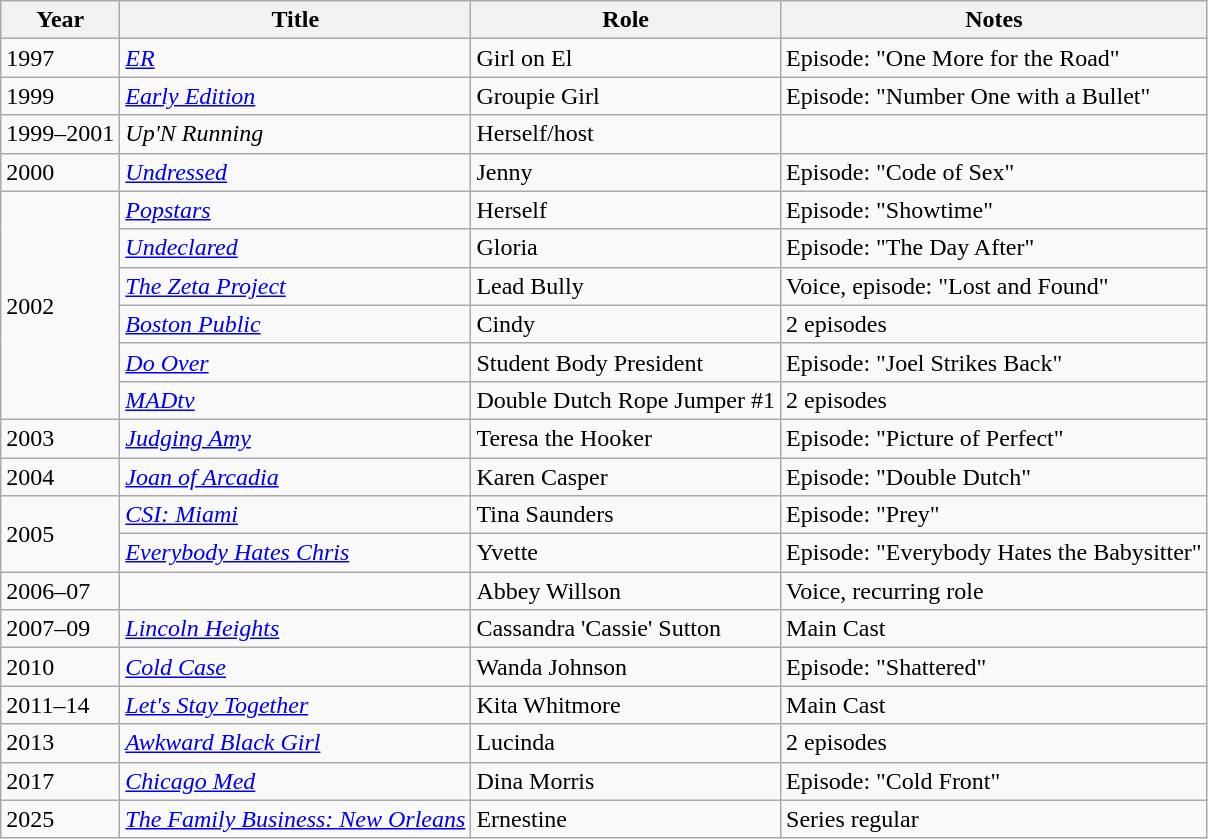<table class="wikitable sortable">
<tr>
<th>Year</th>
<th>Title</th>
<th>Role</th>
<th class="unsortable">Notes</th>
</tr>
<tr>
<td>1997</td>
<td><em><a href='#'>ER</a></em></td>
<td>Girl on El</td>
<td>Episode: "One More for the Road"</td>
</tr>
<tr>
<td>1999</td>
<td><em><a href='#'>Early Edition</a></em></td>
<td>Groupie Girl</td>
<td>Episode: "Number One with a Bullet"</td>
</tr>
<tr>
<td>1999–2001</td>
<td><em>Up'N Running</em></td>
<td>Herself/host</td>
<td></td>
</tr>
<tr>
<td>2000</td>
<td><em><a href='#'>Undressed</a></em></td>
<td>Jenny</td>
<td>Episode: "Code of Sex"</td>
</tr>
<tr>
<td rowspan=6>2002</td>
<td><em><a href='#'>Popstars</a></em></td>
<td>Herself</td>
<td>Episode: "Showtime"</td>
</tr>
<tr>
<td><em><a href='#'>Undeclared</a></em></td>
<td>Gloria</td>
<td>Episode: "The Day After"</td>
</tr>
<tr>
<td><em><a href='#'>The Zeta Project</a></em></td>
<td>Lead Bully</td>
<td>Voice, episode: "Lost and Found"</td>
</tr>
<tr>
<td><em><a href='#'>Boston Public</a></em></td>
<td>Cindy</td>
<td>2 episodes</td>
</tr>
<tr>
<td><em><a href='#'>Do Over</a></em></td>
<td>Student Body President</td>
<td>Episode: "Joel Strikes Back"</td>
</tr>
<tr>
<td><em><a href='#'>MADtv</a></em></td>
<td>Double Dutch Rope Jumper #1</td>
<td>2 episodes</td>
</tr>
<tr>
<td>2003</td>
<td><em><a href='#'>Judging Amy</a></em></td>
<td>Teresa the Hooker</td>
<td>Episode: "Picture of Perfect"</td>
</tr>
<tr>
<td>2004</td>
<td><em><a href='#'>Joan of Arcadia</a></em></td>
<td>Karen Casper</td>
<td>Episode: "Double Dutch"</td>
</tr>
<tr>
<td rowspan=2>2005</td>
<td><em><a href='#'>CSI: Miami</a></em></td>
<td>Tina Saunders</td>
<td>Episode: "Prey"</td>
</tr>
<tr>
<td><em><a href='#'>Everybody Hates Chris</a></em></td>
<td>Yvette</td>
<td>Episode: "Everybody Hates the Babysitter"</td>
</tr>
<tr>
<td>2006–07</td>
<td><em></em></td>
<td>Abbey Willson</td>
<td>Voice, recurring role</td>
</tr>
<tr>
<td>2007–09</td>
<td><em><a href='#'>Lincoln Heights</a></em></td>
<td>Cassandra 'Cassie' Sutton</td>
<td>Main Cast</td>
</tr>
<tr>
<td>2010</td>
<td><em><a href='#'>Cold Case</a></em></td>
<td>Wanda Johnson</td>
<td>Episode: "Shattered"</td>
</tr>
<tr>
<td>2011–14</td>
<td><em><a href='#'>Let's Stay Together</a></em></td>
<td>Kita Whitmore</td>
<td>Main Cast</td>
</tr>
<tr>
<td>2013</td>
<td><em><a href='#'>Awkward Black Girl</a></em></td>
<td>Lucinda</td>
<td>2 episodes</td>
</tr>
<tr>
<td>2017</td>
<td><em><a href='#'>Chicago Med</a></em></td>
<td>Dina Morris</td>
<td>Episode: "Cold Front"</td>
</tr>
<tr>
<td>2025</td>
<td><em><a href='#'>The Family Business: New Orleans</a></em></td>
<td>Ernestine</td>
<td>Series regular</td>
</tr>
</table>
